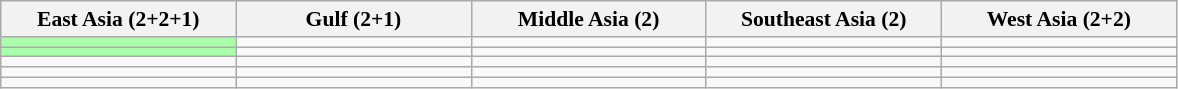<table class=wikitable style="font-size:90%;">
<tr>
<th width=150>East Asia (2+2+1)</th>
<th width=150>Gulf (2+1)</th>
<th width=150>Middle Asia (2)</th>
<th width=150>Southeast Asia (2)</th>
<th width=150>West Asia (2+2)</th>
</tr>
<tr>
<td bgcolor="#aaffaa"></td>
<td></td>
<td></td>
<td></td>
<td></td>
</tr>
<tr>
<td bgcolor="#aaffaa"></td>
<td></td>
<td></td>
<td></td>
<td></td>
</tr>
<tr>
<td></td>
<td></td>
<td></td>
<td></td>
<td></td>
</tr>
<tr>
<td></td>
<td></td>
<td></td>
<td></td>
<td></td>
</tr>
<tr>
<td></td>
<td></td>
<td></td>
<td></td>
<td></td>
</tr>
</table>
